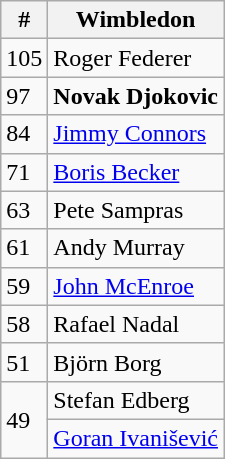<table class="wikitable" style="display:inline-table;">
<tr>
<th>#</th>
<th>Wimbledon</th>
</tr>
<tr>
<td>105</td>
<td> Roger Federer</td>
</tr>
<tr>
<td>97</td>
<td> <strong>Novak Djokovic</strong></td>
</tr>
<tr>
<td>84</td>
<td> <a href='#'>Jimmy Connors</a></td>
</tr>
<tr>
<td>71</td>
<td> <a href='#'>Boris Becker</a></td>
</tr>
<tr>
<td>63</td>
<td> Pete Sampras</td>
</tr>
<tr>
<td>61</td>
<td> Andy Murray</td>
</tr>
<tr>
<td>59</td>
<td> <a href='#'>John McEnroe</a></td>
</tr>
<tr>
<td>58</td>
<td> Rafael Nadal</td>
</tr>
<tr>
<td>51</td>
<td> Björn Borg</td>
</tr>
<tr>
<td rowspan="2">49</td>
<td> Stefan Edberg</td>
</tr>
<tr>
<td> <a href='#'>Goran Ivanišević</a></td>
</tr>
</table>
